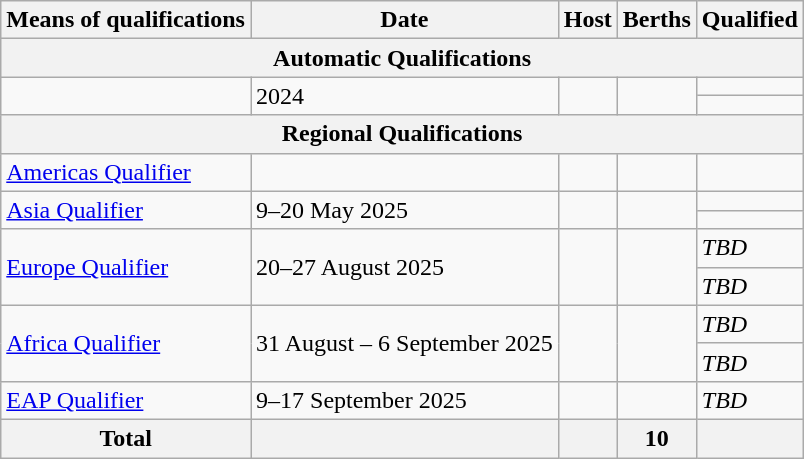<table class="wikitable">
<tr>
<th>Means of qualifications</th>
<th>Date</th>
<th>Host</th>
<th>Berths</th>
<th>Qualified</th>
</tr>
<tr>
<th colspan="5">Automatic Qualifications</th>
</tr>
<tr>
<td rowspan="2"></td>
<td rowspan="2"> 2024</td>
<td rowspan="2"></td>
<td rowspan="2"><strong></strong></td>
<td></td>
</tr>
<tr>
<td></td>
</tr>
<tr>
<th colspan="5">Regional Qualifications</th>
</tr>
<tr>
<td><a href='#'>Americas Qualifier</a></td>
<td></td>
<td></td>
<td><strong></strong></td>
<td></td>
</tr>
<tr>
<td rowspan="2"><a href='#'>Asia Qualifier</a></td>
<td rowspan="2">9–20 May 2025</td>
<td rowspan="2"></td>
<td rowspan="2"><strong></strong></td>
<td></td>
</tr>
<tr>
<td></td>
</tr>
<tr>
<td rowspan="2"><a href='#'>Europe Qualifier</a></td>
<td rowspan="2">20–27 August 2025</td>
<td rowspan="2"></td>
<td rowspan="2"><strong></strong></td>
<td> <em>TBD</em></td>
</tr>
<tr>
<td> <em>TBD</em></td>
</tr>
<tr>
<td rowspan="2"><a href='#'>Africa Qualifier</a></td>
<td rowspan="2">31 August – 6 September 2025</td>
<td rowspan="2"></td>
<td rowspan="2"><strong></strong></td>
<td> <em>TBD</em></td>
</tr>
<tr>
<td> <em>TBD</em></td>
</tr>
<tr>
<td><a href='#'>EAP Qualifier</a></td>
<td>9–17 September 2025</td>
<td></td>
<td><strong></strong></td>
<td> <em>TBD</em></td>
</tr>
<tr>
<th>Total</th>
<th></th>
<th></th>
<th>10</th>
<th></th>
</tr>
</table>
